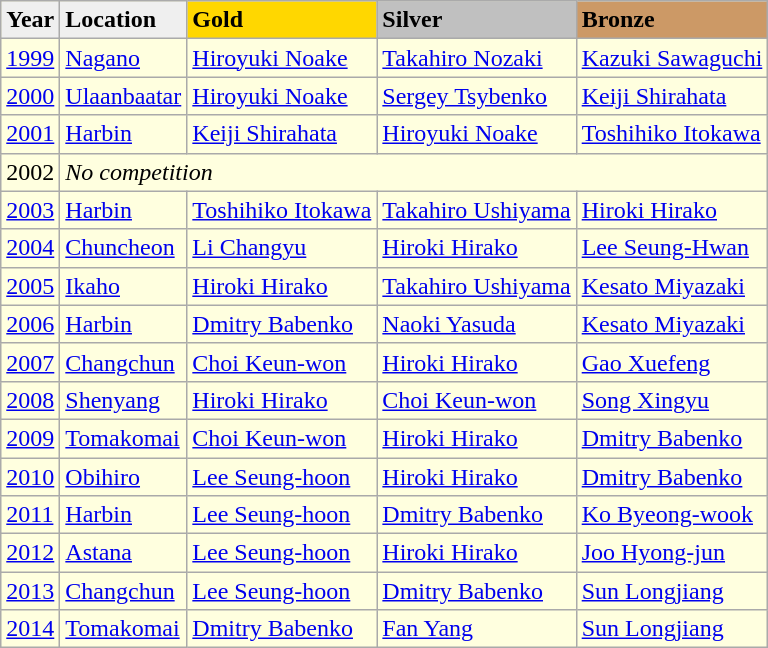<table class="wikitable" style="background-color:#ffffdf">
<tr align="left" bgcolor="#efefef">
<td><strong>Year</strong></td>
<td><strong>Location</strong></td>
<td bgcolor=gold><strong>Gold</strong></td>
<td bgcolor=silver><strong>Silver</strong></td>
<td bgcolor=cc9966><strong>Bronze</strong></td>
</tr>
<tr>
<td><a href='#'>1999</a></td>
<td> <a href='#'>Nagano</a></td>
<td> <a href='#'>Hiroyuki Noake</a></td>
<td> <a href='#'>Takahiro Nozaki</a></td>
<td> <a href='#'>Kazuki Sawaguchi</a></td>
</tr>
<tr>
<td><a href='#'>2000</a></td>
<td> <a href='#'>Ulaanbaatar</a></td>
<td> <a href='#'>Hiroyuki Noake</a></td>
<td> <a href='#'>Sergey Tsybenko</a></td>
<td> <a href='#'>Keiji Shirahata</a></td>
</tr>
<tr>
<td><a href='#'>2001</a></td>
<td> <a href='#'>Harbin</a></td>
<td> <a href='#'>Keiji Shirahata</a></td>
<td> <a href='#'>Hiroyuki Noake</a></td>
<td> <a href='#'>Toshihiko Itokawa</a></td>
</tr>
<tr>
<td>2002</td>
<td colspan=4><em>No competition</em></td>
</tr>
<tr>
<td><a href='#'>2003</a></td>
<td> <a href='#'>Harbin</a></td>
<td> <a href='#'>Toshihiko Itokawa</a></td>
<td> <a href='#'>Takahiro Ushiyama</a></td>
<td> <a href='#'>Hiroki Hirako</a></td>
</tr>
<tr>
<td><a href='#'>2004</a></td>
<td> <a href='#'>Chuncheon</a></td>
<td> <a href='#'>Li Changyu</a></td>
<td> <a href='#'>Hiroki Hirako</a></td>
<td> <a href='#'>Lee Seung-Hwan</a></td>
</tr>
<tr>
<td><a href='#'>2005</a></td>
<td> <a href='#'>Ikaho</a></td>
<td> <a href='#'>Hiroki Hirako</a></td>
<td> <a href='#'>Takahiro Ushiyama</a></td>
<td> <a href='#'>Kesato Miyazaki</a></td>
</tr>
<tr>
<td><a href='#'>2006</a></td>
<td> <a href='#'>Harbin</a></td>
<td> <a href='#'>Dmitry Babenko</a></td>
<td> <a href='#'>Naoki Yasuda</a></td>
<td> <a href='#'>Kesato Miyazaki</a></td>
</tr>
<tr>
<td><a href='#'>2007</a></td>
<td> <a href='#'>Changchun</a></td>
<td> <a href='#'>Choi Keun-won</a></td>
<td> <a href='#'>Hiroki Hirako</a></td>
<td> <a href='#'>Gao Xuefeng</a></td>
</tr>
<tr>
<td><a href='#'>2008</a></td>
<td> <a href='#'>Shenyang</a></td>
<td> <a href='#'>Hiroki Hirako</a></td>
<td> <a href='#'>Choi Keun-won</a></td>
<td> <a href='#'>Song Xingyu</a></td>
</tr>
<tr>
<td><a href='#'>2009</a></td>
<td> <a href='#'>Tomakomai</a></td>
<td> <a href='#'>Choi Keun-won</a></td>
<td> <a href='#'>Hiroki Hirako</a></td>
<td> <a href='#'>Dmitry Babenko</a></td>
</tr>
<tr>
<td><a href='#'>2010</a></td>
<td> <a href='#'>Obihiro</a></td>
<td> <a href='#'>Lee Seung-hoon</a></td>
<td> <a href='#'>Hiroki Hirako</a></td>
<td> <a href='#'>Dmitry Babenko</a></td>
</tr>
<tr>
<td><a href='#'>2011</a></td>
<td> <a href='#'>Harbin</a></td>
<td> <a href='#'>Lee Seung-hoon</a></td>
<td> <a href='#'>Dmitry Babenko</a></td>
<td> <a href='#'>Ko Byeong-wook</a></td>
</tr>
<tr>
<td><a href='#'>2012</a></td>
<td> <a href='#'>Astana</a></td>
<td> <a href='#'>Lee Seung-hoon</a></td>
<td> <a href='#'>Hiroki Hirako</a></td>
<td> <a href='#'>Joo Hyong-jun</a></td>
</tr>
<tr>
<td><a href='#'>2013</a></td>
<td> <a href='#'>Changchun</a></td>
<td> <a href='#'>Lee Seung-hoon</a></td>
<td> <a href='#'>Dmitry Babenko</a></td>
<td> <a href='#'>Sun Longjiang</a></td>
</tr>
<tr>
<td><a href='#'>2014</a></td>
<td> <a href='#'>Tomakomai</a></td>
<td> <a href='#'>Dmitry Babenko</a></td>
<td> <a href='#'>Fan Yang</a></td>
<td> <a href='#'>Sun Longjiang</a></td>
</tr>
</table>
